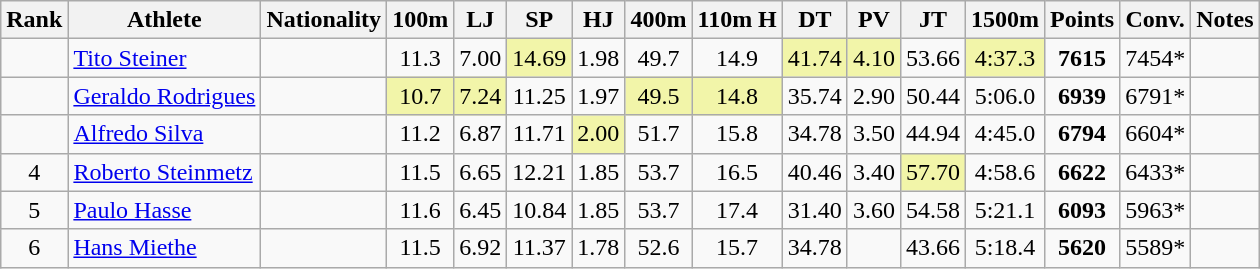<table class="wikitable sortable" style=" text-align:center;">
<tr>
<th>Rank</th>
<th>Athlete</th>
<th>Nationality</th>
<th>100m</th>
<th>LJ</th>
<th>SP</th>
<th>HJ</th>
<th>400m</th>
<th>110m H</th>
<th>DT</th>
<th>PV</th>
<th>JT</th>
<th>1500m</th>
<th>Points</th>
<th>Conv.</th>
<th>Notes</th>
</tr>
<tr>
<td></td>
<td align=left><a href='#'>Tito Steiner</a></td>
<td align=left></td>
<td>11.3</td>
<td>7.00</td>
<td bgcolor=#F2F5A9>14.69</td>
<td>1.98</td>
<td>49.7</td>
<td>14.9</td>
<td bgcolor=#F2F5A9>41.74</td>
<td bgcolor=#F2F5A9>4.10</td>
<td>53.66</td>
<td bgcolor=#F2F5A9>4:37.3</td>
<td><strong>7615</strong></td>
<td>7454*</td>
<td></td>
</tr>
<tr>
<td></td>
<td align=left><a href='#'>Geraldo Rodrigues</a></td>
<td align=left></td>
<td bgcolor=#F2F5A9>10.7</td>
<td bgcolor=#F2F5A9>7.24</td>
<td>11.25</td>
<td>1.97</td>
<td bgcolor=#F2F5A9>49.5</td>
<td bgcolor=#F2F5A9>14.8</td>
<td>35.74</td>
<td>2.90</td>
<td>50.44</td>
<td>5:06.0</td>
<td><strong>6939</strong></td>
<td>6791*</td>
<td></td>
</tr>
<tr>
<td></td>
<td align=left><a href='#'>Alfredo Silva</a></td>
<td align=left></td>
<td>11.2</td>
<td>6.87</td>
<td>11.71</td>
<td bgcolor=#F2F5A9>2.00</td>
<td>51.7</td>
<td>15.8</td>
<td>34.78</td>
<td>3.50</td>
<td>44.94</td>
<td>4:45.0</td>
<td><strong>6794</strong></td>
<td>6604*</td>
<td></td>
</tr>
<tr>
<td>4</td>
<td align=left><a href='#'>Roberto Steinmetz</a></td>
<td align=left></td>
<td>11.5</td>
<td>6.65</td>
<td>12.21</td>
<td>1.85</td>
<td>53.7</td>
<td>16.5</td>
<td>40.46</td>
<td>3.40</td>
<td bgcolor=#F2F5A9>57.70</td>
<td>4:58.6</td>
<td><strong>6622</strong></td>
<td>6433*</td>
<td></td>
</tr>
<tr>
<td>5</td>
<td align=left><a href='#'>Paulo Hasse</a></td>
<td align=left></td>
<td>11.6</td>
<td>6.45</td>
<td>10.84</td>
<td>1.85</td>
<td>53.7</td>
<td>17.4</td>
<td>31.40</td>
<td>3.60</td>
<td>54.58</td>
<td>5:21.1</td>
<td><strong>6093</strong></td>
<td>5963*</td>
<td></td>
</tr>
<tr>
<td>6</td>
<td align=left><a href='#'>Hans Miethe</a></td>
<td align=left></td>
<td>11.5</td>
<td>6.92</td>
<td>11.37</td>
<td>1.78</td>
<td>52.6</td>
<td>15.7</td>
<td>34.78</td>
<td></td>
<td>43.66</td>
<td>5:18.4</td>
<td><strong>5620</strong></td>
<td>5589*</td>
<td></td>
</tr>
</table>
